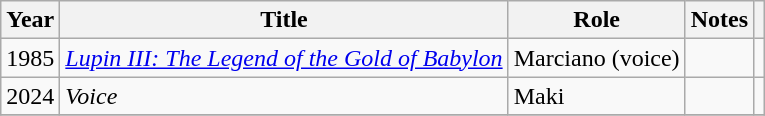<table class="wikitable">
<tr>
<th>Year</th>
<th>Title</th>
<th>Role</th>
<th>Notes</th>
<th></th>
</tr>
<tr>
<td>1985</td>
<td><em><a href='#'>Lupin III: The Legend of the Gold of Babylon</a></em></td>
<td>Marciano (voice)</td>
<td></td>
<td></td>
</tr>
<tr>
<td>2024</td>
<td><em>Voice</em></td>
<td>Maki</td>
<td></td>
<td></td>
</tr>
<tr>
</tr>
</table>
